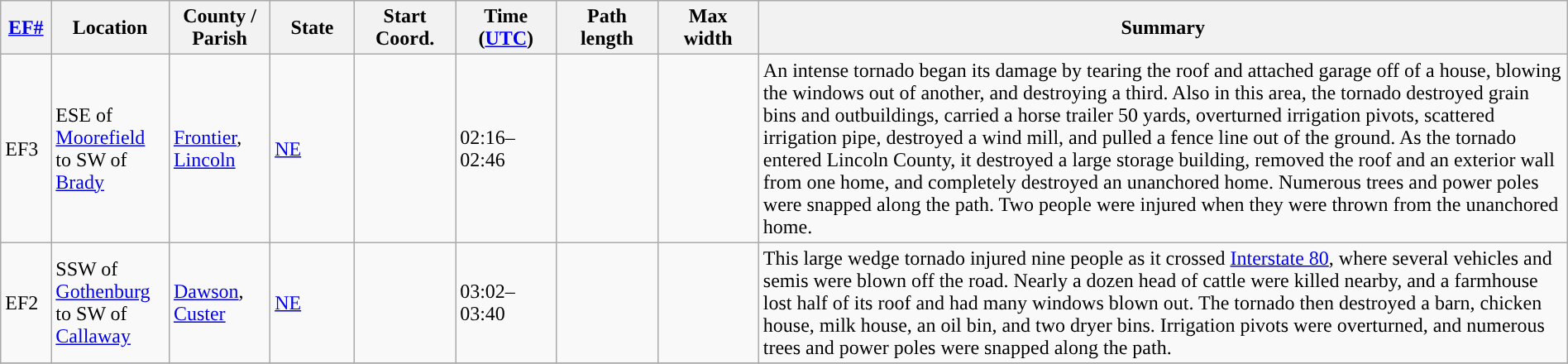<table class="wikitable sortable" style="width:100%;">
<tr>
<th scope="col"  style="width:3%; text-align:center;"><a href='#'>EF#</a></th>
<th scope="col"  style="width:7%; text-align:center;" class="unsortable">Location</th>
<th scope="col"  style="width:6%; text-align:center;" class="unsortable">County / Parish</th>
<th scope="col"  style="width:5%; text-align:center;">State</th>
<th scope="col"  style="width:6%; text-align:center;">Start Coord.</th>
<th scope="col"  style="width:6%; text-align:center;">Time (<a href='#'>UTC</a>)</th>
<th scope="col"  style="width:6%; text-align:center;">Path length</th>
<th scope="col"  style="width:6%; text-align:center;">Max width</th>
<th scope="col" class="unsortable" style="width:48%; text-align:center;">Summary</th>
</tr>
<tr>
<td>EF3</td>
<td>ESE of <a href='#'>Moorefield</a> to SW of <a href='#'>Brady</a></td>
<td><a href='#'>Frontier</a>, <a href='#'>Lincoln</a></td>
<td><a href='#'>NE</a></td>
<td></td>
<td>02:16–02:46</td>
<td></td>
<td></td>
<td>An intense tornado began its damage by tearing the roof and attached garage off of a house, blowing the windows out of another, and destroying a third. Also in this area, the tornado destroyed grain bins and outbuildings, carried a horse trailer 50 yards, overturned irrigation pivots, scattered irrigation pipe, destroyed a wind mill, and pulled a fence line out of the ground. As the tornado entered Lincoln County, it destroyed a large storage building, removed the roof and an exterior wall from one home, and completely destroyed an unanchored home. Numerous trees and power poles were snapped along the path. Two people were injured when they were thrown  from the unanchored home.</td>
</tr>
<tr>
<td>EF2</td>
<td>SSW of <a href='#'>Gothenburg</a> to SW of <a href='#'>Callaway</a></td>
<td><a href='#'>Dawson</a>, <a href='#'>Custer</a></td>
<td><a href='#'>NE</a></td>
<td></td>
<td>03:02–03:40</td>
<td></td>
<td></td>
<td>This large wedge tornado injured nine people as it crossed <a href='#'>Interstate 80</a>, where several vehicles and semis were blown off the road. Nearly a dozen head of cattle were killed nearby, and a farmhouse lost half of its roof and had many windows blown out. The tornado then destroyed a barn, chicken house, milk house, an oil bin, and two dryer bins. Irrigation pivots were overturned, and numerous trees and power poles were snapped along the path.</td>
</tr>
<tr>
</tr>
</table>
